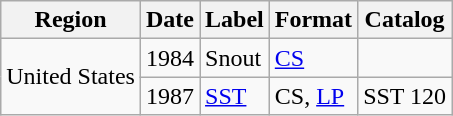<table class="wikitable">
<tr>
<th>Region</th>
<th>Date</th>
<th>Label</th>
<th>Format</th>
<th>Catalog</th>
</tr>
<tr>
<td rowspan="2">United States</td>
<td>1984</td>
<td>Snout</td>
<td><a href='#'>CS</a></td>
<td></td>
</tr>
<tr>
<td>1987</td>
<td><a href='#'>SST</a></td>
<td>CS, <a href='#'>LP</a></td>
<td>SST 120</td>
</tr>
</table>
